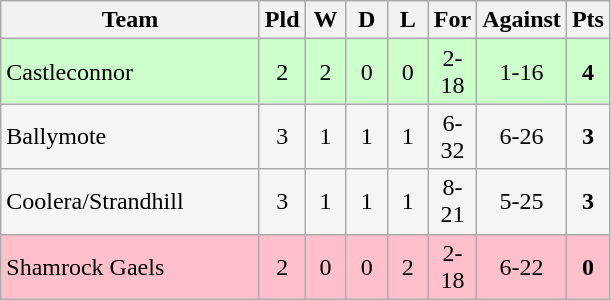<table class="wikitable">
<tr>
<th width=165>Team</th>
<th width=20>Pld</th>
<th width=20>W</th>
<th width=20>D</th>
<th width=20>L</th>
<th width=20>For</th>
<th width=20>Against</th>
<th width=20>Pts</th>
</tr>
<tr align=center style="background:#ccffcc;">
<td style="text-align:left;">Castleconnor</td>
<td>2</td>
<td>2</td>
<td>0</td>
<td>0</td>
<td>2-18</td>
<td>1-16</td>
<td><strong>4</strong></td>
</tr>
<tr align=center style="background:#f5f5f5;">
<td style="text-align:left;">Ballymote</td>
<td>3</td>
<td>1</td>
<td>1</td>
<td>1</td>
<td>6-32</td>
<td>6-26</td>
<td><strong>3</strong></td>
</tr>
<tr align=center style="background:#f5f5f5;">
<td style="text-align:left;">Coolera/Strandhill</td>
<td>3</td>
<td>1</td>
<td>1</td>
<td>1</td>
<td>8-21</td>
<td>5-25</td>
<td><strong>3</strong></td>
</tr>
<tr align=center style="background:pink;">
<td style="text-align:left;">Shamrock Gaels</td>
<td>2</td>
<td>0</td>
<td>0</td>
<td>2</td>
<td>2-18</td>
<td>6-22</td>
<td><strong>0</strong></td>
</tr>
</table>
